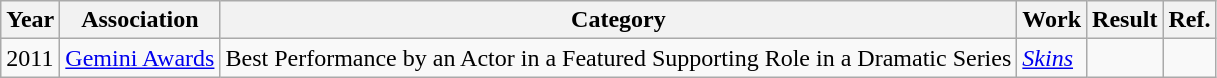<table class="wikitable sortable">
<tr>
<th>Year</th>
<th>Association</th>
<th>Category</th>
<th>Work</th>
<th>Result</th>
<th>Ref.</th>
</tr>
<tr>
<td>2011</td>
<td rowspan="1"><a href='#'>Gemini Awards</a></td>
<td>Best Performance by an Actor in a Featured Supporting Role in a Dramatic Series</td>
<td><em><a href='#'>Skins</a></em></td>
<td></td>
<td></td>
</tr>
</table>
